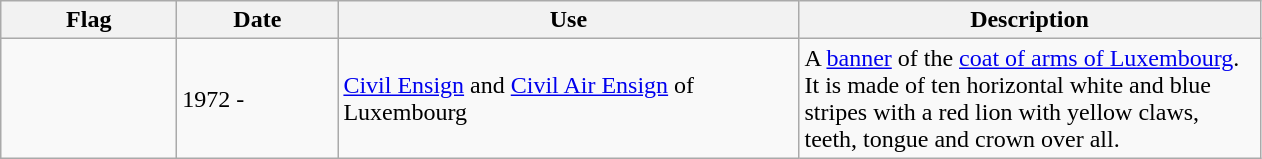<table class="wikitable">
<tr>
<th width="110">Flag</th>
<th width="100">Date</th>
<th width="300">Use</th>
<th width="300">Description</th>
</tr>
<tr>
<td></td>
<td>1972 -</td>
<td><a href='#'>Civil Ensign</a> and <a href='#'>Civil Air Ensign</a> of Luxembourg</td>
<td>A <a href='#'>banner</a> of the <a href='#'>coat of arms of Luxembourg</a>. It is made of ten horizontal white and blue stripes with a red lion with yellow claws, teeth, tongue and crown over all.</td>
</tr>
</table>
